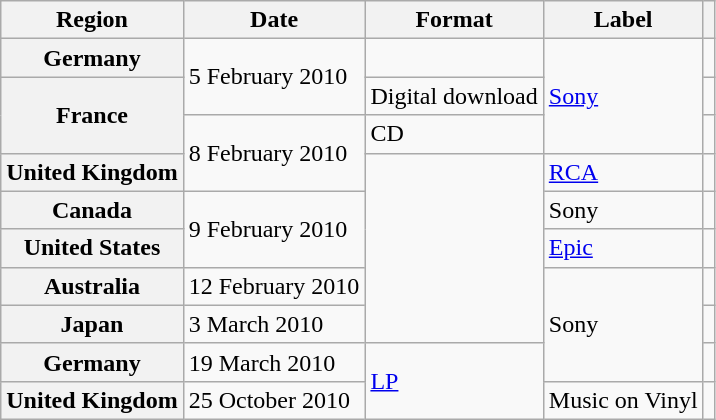<table class="wikitable plainrowheaders">
<tr>
<th scope="col">Region</th>
<th scope="col">Date</th>
<th scope="col">Format</th>
<th scope="col">Label</th>
<th scope="col"></th>
</tr>
<tr>
<th scope="row">Germany</th>
<td rowspan="2">5 February 2010</td>
<td></td>
<td rowspan="3"><a href='#'>Sony</a></td>
<td align="center"></td>
</tr>
<tr>
<th scope="row" rowspan="2">France</th>
<td>Digital download</td>
<td align="center"></td>
</tr>
<tr>
<td rowspan="2">8 February 2010</td>
<td>CD</td>
<td align="center"></td>
</tr>
<tr>
<th scope="row">United Kingdom</th>
<td rowspan="5"></td>
<td><a href='#'>RCA</a></td>
<td align="center"></td>
</tr>
<tr>
<th scope="row">Canada</th>
<td rowspan="2">9 February 2010</td>
<td>Sony</td>
<td align="center"></td>
</tr>
<tr>
<th scope="row">United States</th>
<td><a href='#'>Epic</a></td>
<td align="center"></td>
</tr>
<tr>
<th scope="row">Australia</th>
<td>12 February 2010</td>
<td rowspan="3">Sony</td>
<td align="center"></td>
</tr>
<tr>
<th scope="row">Japan</th>
<td>3 March 2010</td>
<td align="center"></td>
</tr>
<tr>
<th scope="row">Germany</th>
<td>19 March 2010</td>
<td rowspan="2"><a href='#'>LP</a></td>
<td align="center"></td>
</tr>
<tr>
<th scope="row">United Kingdom</th>
<td>25 October 2010</td>
<td>Music on Vinyl</td>
<td align="center"></td>
</tr>
</table>
